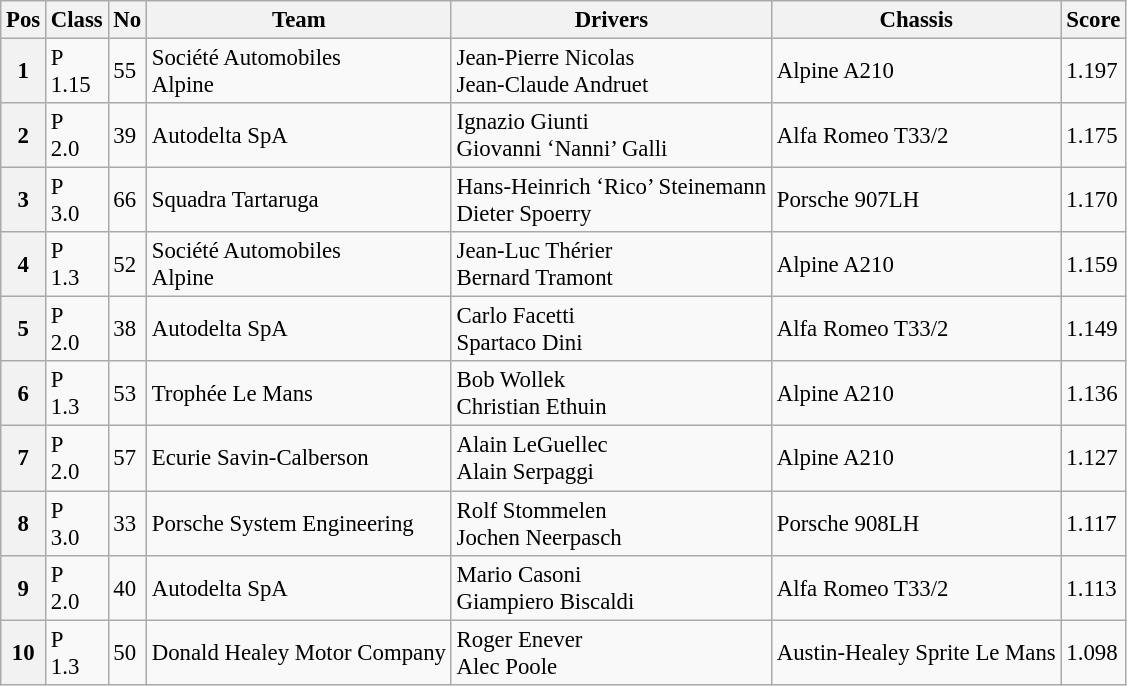<table class="wikitable" style="font-size: 95%;">
<tr>
<th>Pos</th>
<th>Class</th>
<th>No</th>
<th>Team</th>
<th>Drivers</th>
<th>Chassis</th>
<th>Score</th>
</tr>
<tr>
<th>1</th>
<td>P<br>1.15</td>
<td>55</td>
<td> Société Automobiles<br>Alpine</td>
<td> Jean-Pierre Nicolas<br> Jean-Claude Andruet</td>
<td>Alpine A210</td>
<td>1.197</td>
</tr>
<tr>
<th>2</th>
<td>P<br>2.0</td>
<td>39</td>
<td> Autodelta SpA</td>
<td> Ignazio Giunti<br> Giovanni ‘Nanni’ Galli</td>
<td>Alfa Romeo T33/2</td>
<td>1.175</td>
</tr>
<tr>
<th>3</th>
<td>P<br>3.0</td>
<td>66</td>
<td> Squadra Tartaruga</td>
<td> Hans-Heinrich ‘Rico’ Steinemann<br> Dieter Spoerry</td>
<td>Porsche 907LH</td>
<td>1.170</td>
</tr>
<tr>
<th>4</th>
<td>P<br>1.3</td>
<td>52</td>
<td> Société Automobiles<br>Alpine</td>
<td> Jean-Luc Thérier<br> Bernard Tramont</td>
<td>Alpine A210</td>
<td>1.159</td>
</tr>
<tr>
<th>5</th>
<td>P<br>2.0</td>
<td>38</td>
<td> Autodelta SpA</td>
<td> Carlo Facetti<br> Spartaco Dini</td>
<td>Alfa Romeo T33/2</td>
<td>1.149</td>
</tr>
<tr>
<th>6</th>
<td>P<br>1.3</td>
<td>53</td>
<td> Trophée Le Mans</td>
<td> Bob Wollek<br> Christian Ethuin</td>
<td>Alpine A210</td>
<td>1.136</td>
</tr>
<tr>
<th>7</th>
<td>P<br>2.0</td>
<td>57</td>
<td> Ecurie Savin-Calberson</td>
<td> Alain LeGuellec<br> Alain Serpaggi</td>
<td>Alpine A210</td>
<td>1.127</td>
</tr>
<tr>
<th>8</th>
<td>P<br>3.0</td>
<td>33</td>
<td> Porsche System Engineering</td>
<td> Rolf Stommelen<br> Jochen Neerpasch</td>
<td>Porsche 908LH</td>
<td>1.117</td>
</tr>
<tr>
<th>9</th>
<td>P<br>2.0</td>
<td>40</td>
<td> Autodelta SpA</td>
<td> Mario Casoni<br> Giampiero Biscaldi</td>
<td>Alfa Romeo T33/2</td>
<td>1.113</td>
</tr>
<tr>
<th>10</th>
<td>P<br>1.3</td>
<td>50</td>
<td> Donald Healey Motor Company</td>
<td> Roger Enever<br> Alec Poole</td>
<td>Austin-Healey Sprite Le Mans</td>
<td>1.098</td>
</tr>
</table>
